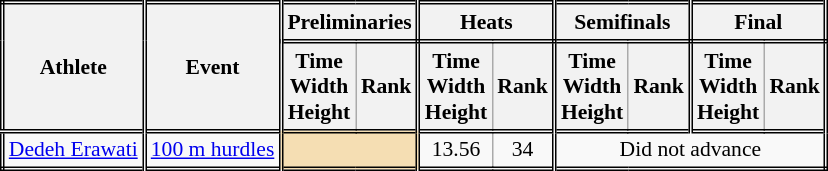<table class=wikitable style="font-size:90%; border: double;">
<tr>
<th rowspan="2" style="border-right:double">Athlete</th>
<th rowspan="2" style="border-right:double">Event</th>
<th colspan="2" style="border-right:double; border-bottom:double;">Preliminaries</th>
<th colspan="2" style="border-right:double; border-bottom:double;">Heats</th>
<th colspan="2" style="border-right:double; border-bottom:double;">Semifinals</th>
<th colspan="2" style="border-right:double; border-bottom:double;">Final</th>
</tr>
<tr>
<th>Time<br>Width<br>Height</th>
<th style="border-right:double">Rank</th>
<th>Time<br>Width<br>Height</th>
<th style="border-right:double">Rank</th>
<th>Time<br>Width<br>Height</th>
<th style="border-right:double">Rank</th>
<th>Time<br>Width<br>Height</th>
<th style="border-right:double">Rank</th>
</tr>
<tr style="border-top: double;">
<td style="border-right:double"><a href='#'>Dedeh Erawati</a></td>
<td style="border-right:double"><a href='#'>100 m hurdles</a></td>
<td style="border-right:double" colspan= 2 bgcolor="wheat"></td>
<td align=center>13.56</td>
<td align=center style="border-right:double">34</td>
<td colspan="4" align=center>Did not advance</td>
</tr>
</table>
